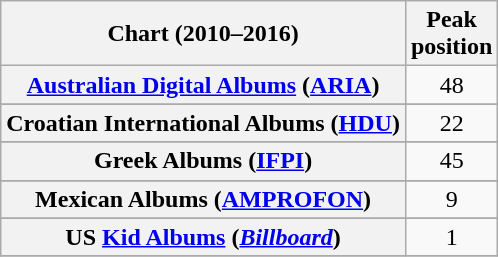<table class="wikitable sortable plainrowheaders" style="text-align:center">
<tr>
<th>Chart (2010–2016)</th>
<th>Peak<br>position</th>
</tr>
<tr>
<th scope="row"><a href='#'>Australian Digital Albums</a> (<a href='#'>ARIA</a>)</th>
<td>48</td>
</tr>
<tr>
</tr>
<tr>
</tr>
<tr>
</tr>
<tr>
<th scope="row">Croatian International Albums (<a href='#'>HDU</a>)</th>
<td>22</td>
</tr>
<tr>
</tr>
<tr>
</tr>
<tr>
<th scope="row">Greek Albums (<a href='#'>IFPI</a>)</th>
<td style="text-align:center;">45</td>
</tr>
<tr>
</tr>
<tr>
</tr>
<tr>
<th scope="row">Mexican Albums (<a href='#'>AMPROFON</a>)</th>
<td style="text-align:center;">9</td>
</tr>
<tr>
</tr>
<tr>
</tr>
<tr>
</tr>
<tr>
</tr>
<tr>
</tr>
<tr>
<th scope="row">US <a href='#'>Kid Albums</a> (<em><a href='#'>Billboard</a></em>)</th>
<td>1</td>
</tr>
<tr>
</tr>
</table>
